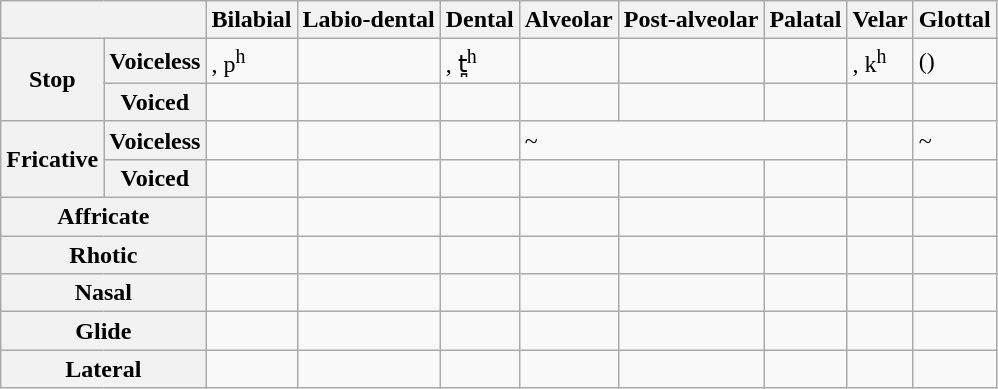<table class="wikitable">
<tr>
<th colspan="2"></th>
<th>Bilabial</th>
<th>Labio-dental</th>
<th>Dental</th>
<th>Alveolar</th>
<th>Post-alveolar</th>
<th>Palatal</th>
<th>Velar</th>
<th>Glottal</th>
</tr>
<tr>
<th rowspan="2">Stop</th>
<th>Voiceless</th>
<td>, p<sup>h</sup> <ph></td>
<td></td>
<td> <t>, t̪<sup>h</sup></td>
<td></td>
<td></td>
<td></td>
<td>, k<sup>h</sup> <kh></td>
<td>()</td>
</tr>
<tr>
<th>Voiced</th>
<td></td>
<td></td>
<td> <d></td>
<td></td>
<td></td>
<td></td>
<td></td>
<td></td>
</tr>
<tr>
<th rowspan="2">Fricative</th>
<th>Voiceless</th>
<td></td>
<td></td>
<td></td>
<td colspan="3">~</td>
<td></td>
<td>~</td>
</tr>
<tr>
<th>Voiced</th>
<td></td>
<td></td>
<td></td>
<td></td>
<td></td>
<td></td>
<td></td>
<td></td>
</tr>
<tr>
<th colspan="2">Affricate</th>
<td></td>
<td></td>
<td></td>
<td></td>
<td> <ch></td>
<td></td>
<td></td>
<td></td>
</tr>
<tr>
<th colspan="2">Rhotic</th>
<td></td>
<td></td>
<td></td>
<td></td>
<td></td>
<td></td>
<td></td>
<td></td>
</tr>
<tr>
<th colspan="2">Nasal</th>
<td></td>
<td></td>
<td></td>
<td></td>
<td></td>
<td></td>
<td> <ng></td>
<td></td>
</tr>
<tr>
<th colspan="2">Glide</th>
<td></td>
<td></td>
<td></td>
<td></td>
<td></td>
<td> <y></td>
<td></td>
<td></td>
</tr>
<tr>
<th colspan="2">Lateral</th>
<td></td>
<td></td>
<td></td>
<td></td>
<td></td>
<td></td>
<td></td>
<td></td>
</tr>
</table>
